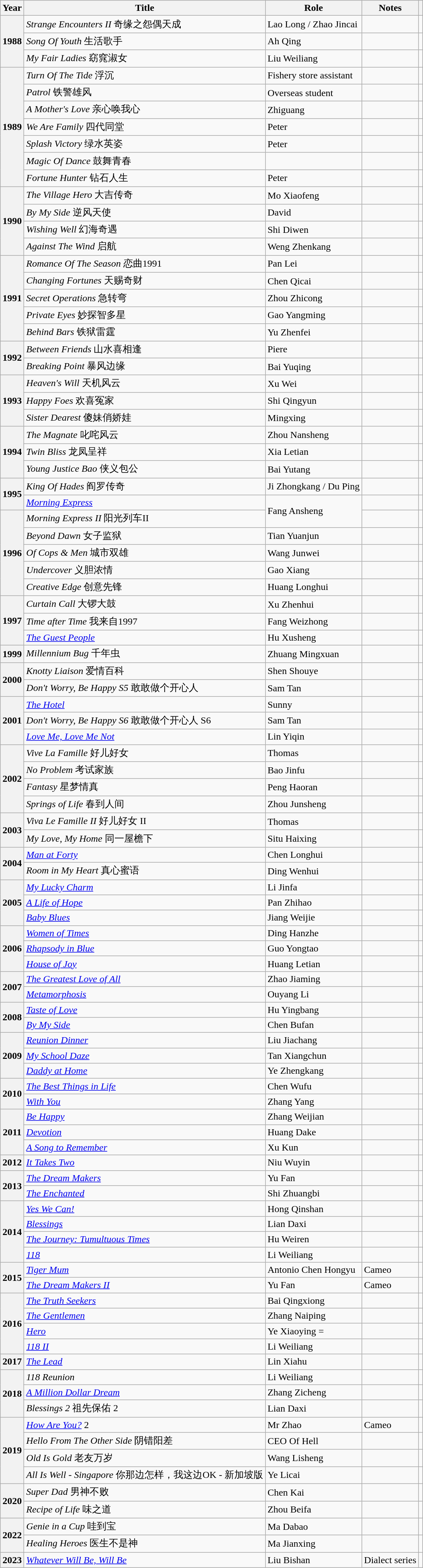<table class="wikitable sortable plainrowheaders">
<tr>
<th scope="col">Year</th>
<th scope="col">Title</th>
<th scope="col">Role</th>
<th scope="col" class="unsortable">Notes</th>
<th scope="col" class="unsortable"></th>
</tr>
<tr>
<th scope="row" rowspan="3">1988</th>
<td><em>Strange Encounters II</em> 奇缘之怨偶天成</td>
<td>Lao Long / Zhao Jincai</td>
<td></td>
<td></td>
</tr>
<tr>
<td><em>Song Of Youth</em> 生活歌手</td>
<td>Ah Qing</td>
<td></td>
<td></td>
</tr>
<tr>
<td><em>My Fair Ladies</em> 窈窕淑女</td>
<td>Liu Weiliang</td>
<td></td>
<td></td>
</tr>
<tr>
<th scope="row" rowspan="7">1989</th>
<td><em>Turn Of The Tide</em> 浮沉</td>
<td>Fishery store assistant</td>
<td></td>
<td></td>
</tr>
<tr>
<td><em>Patrol</em> 铁警雄风</td>
<td>Overseas student</td>
<td></td>
<td></td>
</tr>
<tr>
<td><em>A Mother's Love</em> 亲心唤我心</td>
<td>Zhiguang</td>
<td></td>
<td></td>
</tr>
<tr>
<td><em>We Are Family</em> 四代同堂</td>
<td>Peter</td>
<td></td>
<td></td>
</tr>
<tr>
<td><em>Splash Victory</em> 绿水英姿</td>
<td>Peter</td>
<td></td>
<td></td>
</tr>
<tr>
<td><em>Magic Of Dance</em> 鼓舞青春</td>
<td></td>
<td></td>
<td></td>
</tr>
<tr>
<td><em>Fortune Hunter</em> 钻石人生</td>
<td>Peter</td>
<td></td>
<td></td>
</tr>
<tr>
<th scope="row" rowspan="4">1990</th>
<td><em>The Village Hero</em> 大吉传奇</td>
<td>Mo Xiaofeng</td>
<td></td>
<td></td>
</tr>
<tr>
<td><em>By My Side</em> 逆风天使</td>
<td>David</td>
<td></td>
<td></td>
</tr>
<tr>
<td><em>Wishing Well</em> 幻海奇遇</td>
<td>Shi Diwen</td>
<td></td>
<td></td>
</tr>
<tr>
<td><em>Against The Wind</em> 启航</td>
<td>Weng Zhenkang</td>
<td></td>
<td></td>
</tr>
<tr>
<th scope="row" rowspan="5">1991</th>
<td><em>Romance Of The Season</em> 恋曲1991</td>
<td>Pan Lei</td>
<td></td>
<td></td>
</tr>
<tr>
<td><em>Changing Fortunes</em> 天赐奇财</td>
<td>Chen Qicai</td>
<td></td>
<td></td>
</tr>
<tr>
<td><em>Secret Operations</em> 急转弯</td>
<td>Zhou Zhicong</td>
<td></td>
<td></td>
</tr>
<tr>
<td><em>Private Eyes</em> 妙探智多星</td>
<td>Gao Yangming</td>
<td></td>
<td></td>
</tr>
<tr>
<td><em>Behind Bars</em> 铁狱雷霆</td>
<td>Yu Zhenfei</td>
<td></td>
<td></td>
</tr>
<tr>
<th scope="row" rowspan="2">1992</th>
<td><em>Between Friends</em> 山水喜相逢</td>
<td>Piere</td>
<td></td>
<td></td>
</tr>
<tr>
<td><em>Breaking Point</em> 暴风边缘</td>
<td>Bai Yuqing</td>
<td></td>
<td></td>
</tr>
<tr>
<th scope="row" rowspan="3">1993</th>
<td><em>Heaven's Will</em> 天机风云</td>
<td>Xu Wei</td>
<td></td>
<td></td>
</tr>
<tr>
<td><em>Happy Foes</em> 欢喜冤家</td>
<td>Shi Qingyun</td>
<td></td>
<td></td>
</tr>
<tr>
<td><em>Sister Dearest</em> 傻妹俏娇娃</td>
<td>Mingxing</td>
<td></td>
<td></td>
</tr>
<tr>
<th scope="row" rowspan="3">1994</th>
<td><em>The Magnate</em> 叱咤风云</td>
<td>Zhou Nansheng</td>
<td></td>
<td></td>
</tr>
<tr>
<td><em>Twin Bliss</em> 龙凤呈祥</td>
<td>Xia Letian</td>
<td></td>
<td></td>
</tr>
<tr>
<td><em>Young Justice Bao</em> 侠义包公</td>
<td>Bai Yutang</td>
<td></td>
<td></td>
</tr>
<tr>
<th scope="row" rowspan="2">1995</th>
<td><em>King Of Hades</em> 阎罗传奇</td>
<td>Ji Zhongkang / Du Ping</td>
<td></td>
<td></td>
</tr>
<tr>
<td><em><a href='#'>Morning Express</a></em></td>
<td rowspan="2">Fang Ansheng</td>
<td></td>
<td></td>
</tr>
<tr>
<th scope="row" rowspan="5">1996</th>
<td><em>Morning Express II</em> 阳光列车II</td>
<td></td>
<td></td>
</tr>
<tr>
<td><em>Beyond Dawn</em> 女子监狱</td>
<td>Tian Yuanjun</td>
<td></td>
<td></td>
</tr>
<tr>
<td><em>Of Cops & Men</em> 城市双雄</td>
<td>Wang Junwei</td>
<td></td>
<td></td>
</tr>
<tr>
<td><em>Undercover</em> 义胆浓情</td>
<td>Gao Xiang</td>
<td></td>
<td></td>
</tr>
<tr>
<td><em>Creative Edge</em> 创意先锋</td>
<td>Huang Longhui</td>
<td></td>
<td></td>
</tr>
<tr>
<th scope="row" rowspan="3">1997</th>
<td><em>Curtain Call</em> 大锣大鼓</td>
<td>Xu Zhenhui</td>
<td></td>
<td></td>
</tr>
<tr>
<td><em>Time after Time</em> 我来自1997</td>
<td>Fang Weizhong</td>
<td></td>
<td></td>
</tr>
<tr>
<td><em><a href='#'>The Guest People</a></em></td>
<td>Hu Xusheng</td>
<td></td>
<td></td>
</tr>
<tr>
<th scope="row" rowspan="1">1999</th>
<td><em>Millennium Bug</em> 千年虫</td>
<td>Zhuang Mingxuan</td>
<td></td>
<td></td>
</tr>
<tr>
<th scope="row" rowspan="2">2000</th>
<td><em>Knotty Liaison</em> 爱情百科</td>
<td>Shen Shouye</td>
<td></td>
<td></td>
</tr>
<tr>
<td><em>Don't Worry, Be Happy S5</em> 敢敢做个开心人</td>
<td>Sam Tan</td>
<td></td>
<td></td>
</tr>
<tr>
<th scope="row" rowspan="3">2001</th>
<td><em><a href='#'>The Hotel</a></em></td>
<td>Sunny</td>
<td></td>
<td></td>
</tr>
<tr>
<td><em>Don't Worry, Be Happy S6</em> 敢敢做个开心人 S6</td>
<td>Sam Tan</td>
<td></td>
<td></td>
</tr>
<tr>
<td><em><a href='#'>Love Me, Love Me Not</a></em></td>
<td>Lin Yiqin</td>
<td></td>
<td></td>
</tr>
<tr>
<th scope="row" rowspan="4">2002</th>
<td><em>Vive La Famille</em> 好儿好女</td>
<td>Thomas</td>
<td></td>
<td></td>
</tr>
<tr>
<td><em>No Problem</em> 考试家族</td>
<td>Bao Jinfu</td>
<td></td>
<td></td>
</tr>
<tr>
<td><em>Fantasy</em> 星梦情真</td>
<td>Peng Haoran</td>
<td></td>
<td></td>
</tr>
<tr>
<td><em>Springs of Life</em> 春到人间</td>
<td>Zhou Junsheng</td>
<td></td>
<td></td>
</tr>
<tr>
<th scope="row" rowspan="2">2003</th>
<td><em>Viva Le Famille II</em> 好儿好女 II</td>
<td>Thomas</td>
<td></td>
<td></td>
</tr>
<tr>
<td><em>My Love, My Home</em> 同一屋檐下</td>
<td>Situ Haixing</td>
<td></td>
<td></td>
</tr>
<tr>
<th scope="row" rowspan="2">2004</th>
<td><em><a href='#'>Man at Forty</a></em></td>
<td>Chen Longhui</td>
<td></td>
<td></td>
</tr>
<tr>
<td><em>Room in My Heart</em> 真心蜜语</td>
<td>Ding Wenhui</td>
<td></td>
<td></td>
</tr>
<tr>
<th scope="row" rowspan="3">2005</th>
<td><em><a href='#'>My Lucky Charm</a></em></td>
<td>Li Jinfa</td>
<td></td>
<td></td>
</tr>
<tr>
<td><em><a href='#'>A Life of Hope</a></em></td>
<td>Pan Zhihao</td>
<td></td>
<td></td>
</tr>
<tr>
<td><em><a href='#'>Baby Blues</a></em></td>
<td>Jiang Weijie</td>
<td></td>
<td></td>
</tr>
<tr>
<th scope="row" rowspan="3">2006</th>
<td><em><a href='#'>Women of Times</a></em></td>
<td>Ding Hanzhe</td>
<td></td>
<td></td>
</tr>
<tr>
<td><em><a href='#'>Rhapsody in Blue</a></em></td>
<td>Guo Yongtao</td>
<td></td>
<td></td>
</tr>
<tr>
<td><em><a href='#'>House of Joy</a></em></td>
<td>Huang Letian</td>
<td></td>
<td></td>
</tr>
<tr>
<th scope="row" rowspan="2">2007</th>
<td><em><a href='#'>The Greatest Love of All</a></em></td>
<td>Zhao Jiaming</td>
<td></td>
<td></td>
</tr>
<tr>
<td><em><a href='#'>Metamorphosis</a></em></td>
<td>Ouyang Li</td>
<td></td>
<td></td>
</tr>
<tr>
<th scope="row" rowspan="2">2008</th>
<td><em><a href='#'>Taste of Love</a></em></td>
<td>Hu Yingbang</td>
<td></td>
<td></td>
</tr>
<tr>
<td><em><a href='#'>By My Side</a></em></td>
<td>Chen Bufan</td>
<td></td>
<td></td>
</tr>
<tr>
<th scope="row" rowspan="3">2009</th>
<td><em><a href='#'>Reunion Dinner</a></em></td>
<td>Liu Jiachang</td>
<td></td>
<td></td>
</tr>
<tr>
<td><em><a href='#'>My School Daze</a></em></td>
<td>Tan Xiangchun</td>
<td></td>
<td></td>
</tr>
<tr>
<td><em><a href='#'>Daddy at Home</a></em></td>
<td>Ye Zhengkang</td>
<td></td>
<td></td>
</tr>
<tr>
<th scope="row" rowspan="2">2010</th>
<td><em><a href='#'>The Best Things in Life</a></em></td>
<td>Chen Wufu</td>
<td></td>
<td></td>
</tr>
<tr>
<td><em><a href='#'>With You</a></em></td>
<td>Zhang Yang</td>
<td></td>
<td></td>
</tr>
<tr>
<th scope="row" rowspan="3">2011</th>
<td><em><a href='#'>Be Happy</a></em></td>
<td>Zhang Weijian</td>
<td></td>
<td></td>
</tr>
<tr>
<td><em><a href='#'>Devotion</a></em></td>
<td>Huang Dake</td>
<td></td>
<td></td>
</tr>
<tr>
<td><em><a href='#'>A Song to Remember</a></em></td>
<td>Xu Kun</td>
<td></td>
<td></td>
</tr>
<tr>
<th scope="row" rowspan="1">2012</th>
<td><em><a href='#'>It Takes Two</a></em></td>
<td>Niu Wuyin</td>
<td></td>
<td></td>
</tr>
<tr>
<th scope="row" rowspan="2">2013</th>
<td><em><a href='#'>The Dream Makers</a></em></td>
<td>Yu Fan</td>
<td></td>
<td></td>
</tr>
<tr>
<td><em><a href='#'>The Enchanted</a></em></td>
<td>Shi Zhuangbi</td>
<td></td>
<td></td>
</tr>
<tr>
<th scope="row" rowspan="4">2014</th>
<td><em><a href='#'>Yes We Can!</a></em></td>
<td>Hong Qinshan</td>
<td></td>
<td></td>
</tr>
<tr>
<td><em><a href='#'>Blessings</a></em></td>
<td>Lian Daxi</td>
<td></td>
<td></td>
</tr>
<tr>
<td><em><a href='#'>The Journey: Tumultuous Times</a></em></td>
<td>Hu Weiren</td>
<td></td>
<td></td>
</tr>
<tr>
<td><em><a href='#'>118</a></em></td>
<td>Li Weiliang</td>
<td></td>
<td></td>
</tr>
<tr>
<th scope="row" rowspan="2">2015</th>
<td><em><a href='#'>Tiger Mum</a></em></td>
<td>Antonio Chen Hongyu</td>
<td>Cameo</td>
<td></td>
</tr>
<tr>
<td><em><a href='#'>The Dream Makers II</a></em></td>
<td>Yu Fan</td>
<td>Cameo</td>
<td></td>
</tr>
<tr>
<th scope="row" rowspan="4">2016</th>
<td><em><a href='#'>The Truth Seekers</a></em></td>
<td>Bai Qingxiong</td>
<td></td>
<td></td>
</tr>
<tr>
<td><em><a href='#'>The Gentlemen</a></em></td>
<td>Zhang Naiping</td>
<td></td>
<td></td>
</tr>
<tr>
<td><em><a href='#'>Hero</a></em></td>
<td>Ye Xiaoying =</td>
<td></td>
<td></td>
</tr>
<tr>
<td><em><a href='#'>118 II</a></em></td>
<td>Li Weiliang</td>
<td></td>
<td></td>
</tr>
<tr>
<th scope="row" rowspan="1">2017</th>
<td><em><a href='#'>The Lead</a></em></td>
<td>Lin Xiahu</td>
<td></td>
<td></td>
</tr>
<tr>
<th scope="row" rowspan="3">2018</th>
<td><em>118 Reunion</em></td>
<td>Li Weiliang</td>
<td></td>
<td></td>
</tr>
<tr>
<td><em><a href='#'>A Million Dollar Dream</a></em></td>
<td>Zhang Zicheng</td>
<td></td>
<td></td>
</tr>
<tr>
<td><em>Blessings 2</em> 祖先保佑 2</td>
<td>Lian Daxi</td>
<td></td>
<td></td>
</tr>
<tr>
<th scope="row" rowspan="4">2019</th>
<td><em><a href='#'>How Are You?</a></em> 2</td>
<td>Mr Zhao</td>
<td>Cameo</td>
<td></td>
</tr>
<tr>
<td><em>Hello From The Other Side</em> 阴错阳差</td>
<td>CEO Of Hell</td>
<td></td>
<td></td>
</tr>
<tr>
<td><em>Old Is Gold</em> 老友万岁</td>
<td>Wang Lisheng</td>
<td></td>
<td></td>
</tr>
<tr>
<td><em>All Is Well - Singapore</em> 你那边怎样，我这边OK - 新加坡版</td>
<td>Ye Licai</td>
<td></td>
<td></td>
</tr>
<tr>
<th scope="row" rowspan="2">2020</th>
<td><em>Super Dad</em> 男神不败</td>
<td>Chen Kai</td>
<td></td>
<td></td>
</tr>
<tr>
<td><em>Recipe of Life</em> 味之道</td>
<td>Zhou Beifa</td>
<td></td>
<td></td>
</tr>
<tr>
<th scope="row" rowspan="2">2022</th>
<td><em>Genie in a Cup</em> 哇到宝</td>
<td>Ma Dabao</td>
<td></td>
<td></td>
</tr>
<tr>
<td><em>Healing Heroes</em> 医生不是神</td>
<td>Ma Jianxing</td>
<td></td>
<td></td>
</tr>
<tr>
<th scope="row">2023</th>
<td><em><a href='#'>Whatever Will Be, Will Be</a></em></td>
<td>Liu Bishan</td>
<td>Dialect series</td>
<td></td>
</tr>
</table>
